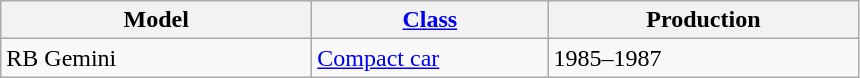<table class="wikitable">
<tr>
<th style="width:200px;">Model</th>
<th style="width:150px;"><a href='#'>Class</a></th>
<th style="width:200px;">Production</th>
</tr>
<tr>
<td valign="top">RB Gemini</td>
<td valign="top"><a href='#'>Compact car</a></td>
<td valign="top">1985–1987</td>
</tr>
</table>
